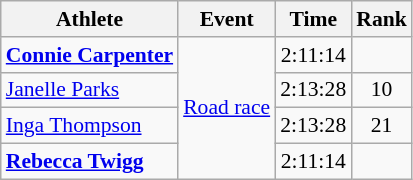<table class=wikitable style=font-size:90%;text-align:center>
<tr>
<th>Athlete</th>
<th>Event</th>
<th>Time</th>
<th>Rank</th>
</tr>
<tr>
<td align=left><strong><a href='#'>Connie Carpenter</a></strong></td>
<td align=left rowspan=4><a href='#'>Road race</a></td>
<td>2:11:14</td>
<td></td>
</tr>
<tr>
<td align=left><a href='#'>Janelle Parks</a></td>
<td>2:13:28</td>
<td>10</td>
</tr>
<tr>
<td align=left><a href='#'>Inga Thompson</a></td>
<td>2:13:28</td>
<td>21</td>
</tr>
<tr>
<td align=left><strong><a href='#'>Rebecca Twigg</a></strong></td>
<td>2:11:14</td>
<td></td>
</tr>
</table>
